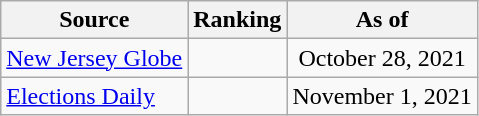<table class="wikitable" style="text-align:center">
<tr>
<th>Source</th>
<th>Ranking</th>
<th>As of</th>
</tr>
<tr>
<td align=left><a href='#'>New Jersey Globe</a></td>
<td></td>
<td>October 28, 2021</td>
</tr>
<tr>
<td align=left><a href='#'>Elections Daily</a></td>
<td></td>
<td>November 1, 2021</td>
</tr>
</table>
